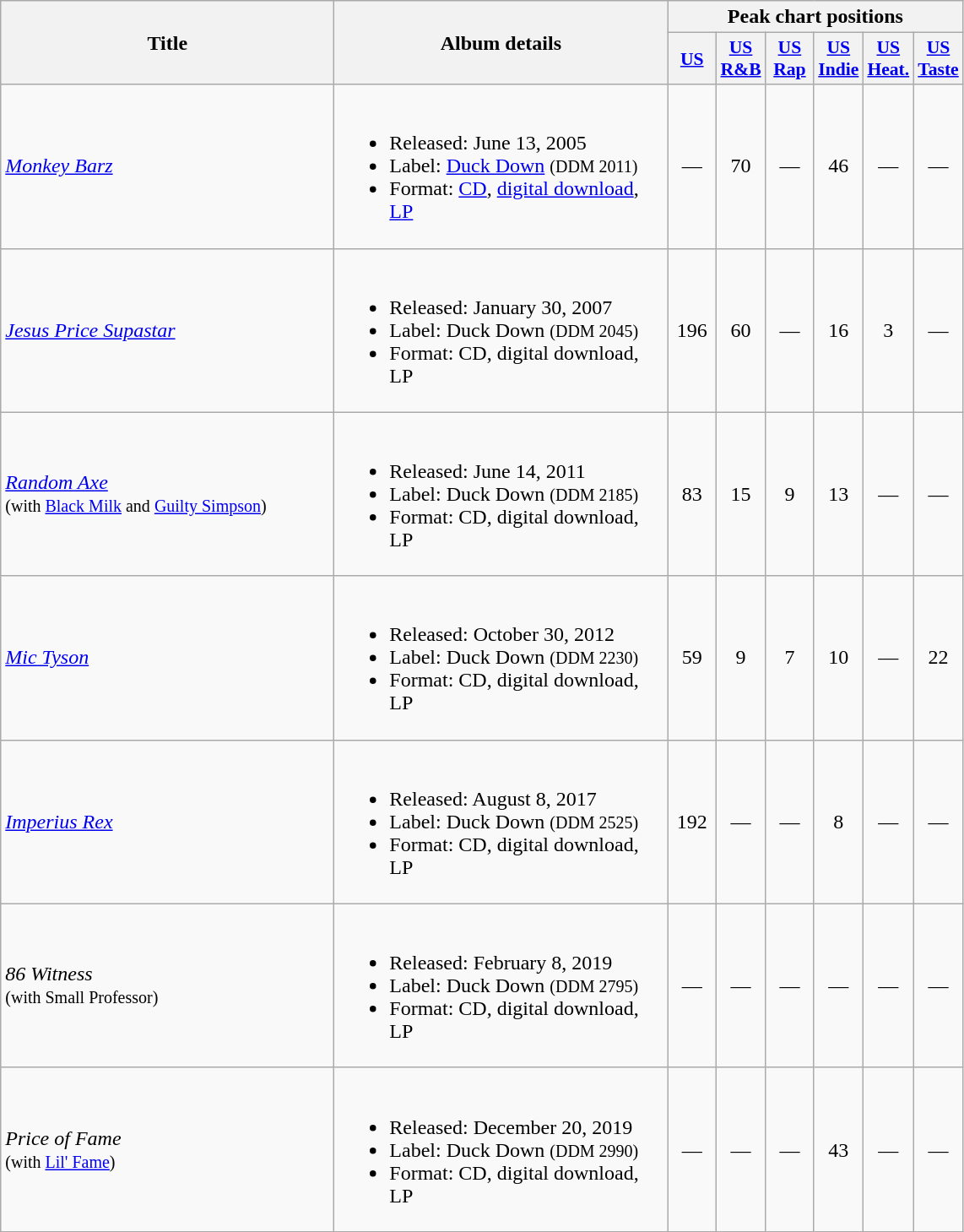<table class="wikitable">
<tr>
<th scope="col" rowspan="2" style="width:16em;">Title</th>
<th scope="col" rowspan="2" style="width:16em;">Album details</th>
<th colspan="6" scope="col">Peak chart positions</th>
</tr>
<tr>
<th scope="col" style="width:2.2em;font-size:90%;"><a href='#'>US</a><br></th>
<th scope="col" style="width:2.2em;font-size:90%;"><a href='#'>US R&B</a><br></th>
<th scope="col" style="width:2.2em;font-size:90%;"><a href='#'>US Rap</a><br></th>
<th scope="col" style="width:2.2em;font-size:90%;"><a href='#'>US Indie</a><br></th>
<th scope="col" style="width:2.2em;font-size:90%;"><a href='#'>US Heat.</a><br></th>
<th scope="col" style="width:2.2em;font-size:90%;"><a href='#'>US Taste</a><br></th>
</tr>
<tr>
<td align="left"><em><a href='#'>Monkey Barz</a></em></td>
<td align=left><br><ul><li>Released: June 13, 2005</li><li>Label: <a href='#'>Duck Down</a> <small>(DDM 2011)</small></li><li>Format: <a href='#'>CD</a>, <a href='#'>digital download</a>, <a href='#'>LP</a></li></ul></td>
<td align=center>—</td>
<td align=center>70</td>
<td align=center>—</td>
<td align=center>46</td>
<td align=center>—</td>
<td align=center>—</td>
</tr>
<tr>
<td align="left"><em><a href='#'>Jesus Price Supastar</a></em></td>
<td align=left><br><ul><li>Released: January 30, 2007</li><li>Label: Duck Down <small>(DDM 2045)</small></li><li>Format: CD, digital download, LP</li></ul></td>
<td align=center>196</td>
<td align=center>60</td>
<td align=center>—</td>
<td align=center>16</td>
<td align=center>3</td>
<td align=center>—</td>
</tr>
<tr>
<td><em><a href='#'>Random Axe</a></em><br><small>(with <a href='#'>Black Milk</a> and <a href='#'>Guilty Simpson</a>)</small></td>
<td><br><ul><li>Released: June 14, 2011</li><li>Label: Duck Down <small>(DDM 2185)</small></li><li>Format: CD, digital download, LP</li></ul></td>
<td align=center>83</td>
<td align=center>15</td>
<td align=center>9</td>
<td align=center>13</td>
<td align=center>—</td>
<td align=center>—</td>
</tr>
<tr>
<td align="left"><em><a href='#'>Mic Tyson</a></em></td>
<td align="left"><br><ul><li>Released: October 30, 2012</li><li>Label: Duck Down <small>(DDM 2230)</small></li><li>Format: CD, digital download, LP</li></ul></td>
<td align="center">59</td>
<td align="center">9</td>
<td align="center">7</td>
<td align="center">10</td>
<td align="center">—</td>
<td align="center">22</td>
</tr>
<tr>
<td align="left"><em><a href='#'>Imperius Rex</a></em></td>
<td align="left"><br><ul><li>Released: August 8, 2017</li><li>Label: Duck Down <small>(DDM 2525)</small></li><li>Format: CD, digital download, LP</li></ul></td>
<td align="center">192</td>
<td align="center">—</td>
<td align="center">—</td>
<td align="center">8</td>
<td align="center">—</td>
<td align="center">—</td>
</tr>
<tr>
<td><em>86 Witness</em><br><small>(with Small Professor)</small></td>
<td><br><ul><li>Released: February 8, 2019</li><li>Label: Duck Down <small>(DDM 2795)</small></li><li>Format: CD, digital download, LP</li></ul></td>
<td align="center">—</td>
<td align="center">—</td>
<td align="center">—</td>
<td align="center">—</td>
<td align="center">—</td>
<td align="center">—</td>
</tr>
<tr>
<td><em>Price of Fame</em><br><small>(with <a href='#'>Lil' Fame</a>)</small></td>
<td><br><ul><li>Released: December 20, 2019</li><li>Label: Duck Down <small>(DDM 2990)</small></li><li>Format: CD, digital download, LP</li></ul></td>
<td align="center">—</td>
<td align="center">—</td>
<td align="center">—</td>
<td align="center">43</td>
<td align="center">—</td>
<td align="center">—</td>
</tr>
</table>
